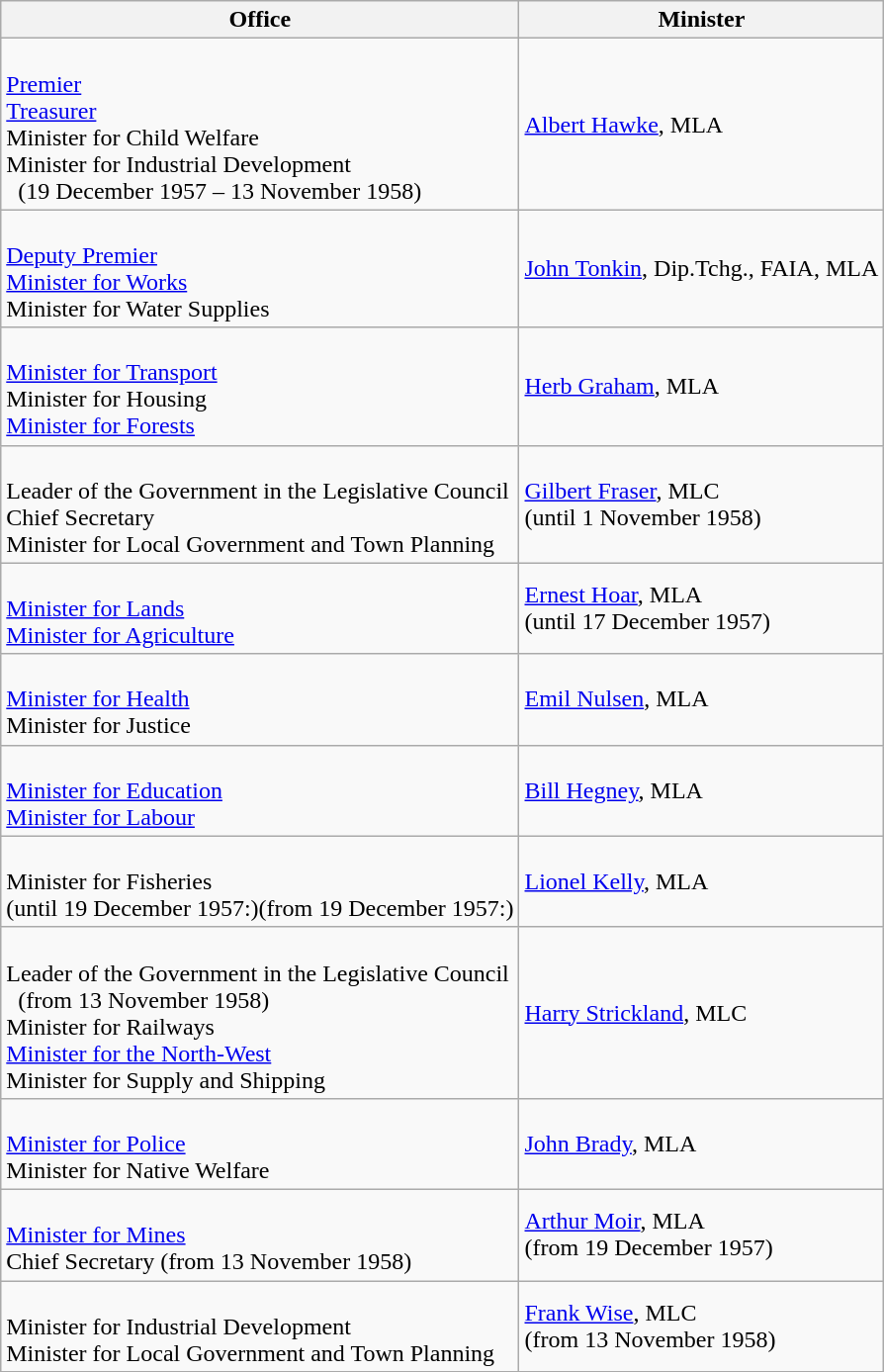<table class="wikitable">
<tr>
<th>Office</th>
<th>Minister</th>
</tr>
<tr>
<td><br><a href='#'>Premier</a><br>
<a href='#'>Treasurer</a><br>
Minister for Child Welfare<br>
Minister for Industrial Development<br>  (19 December 1957 – 13 November 1958)<br></td>
<td><a href='#'>Albert Hawke</a>, MLA</td>
</tr>
<tr>
<td><br><a href='#'>Deputy Premier</a><br>
<a href='#'>Minister for Works</a><br>
Minister for Water Supplies<br></td>
<td><a href='#'>John Tonkin</a>, Dip.Tchg., FAIA, MLA</td>
</tr>
<tr>
<td><br><a href='#'>Minister for Transport</a><br>
Minister for Housing<br>
<a href='#'>Minister for Forests</a><br></td>
<td><a href='#'>Herb Graham</a>, MLA</td>
</tr>
<tr>
<td><br>Leader of the Government in the Legislative Council<br>
Chief Secretary<br>
Minister for Local Government and Town Planning<br></td>
<td><a href='#'>Gilbert Fraser</a>, MLC<br>(until 1 November 1958)</td>
</tr>
<tr>
<td><br><a href='#'>Minister for Lands</a><br>
<a href='#'>Minister for Agriculture</a><br></td>
<td><a href='#'>Ernest Hoar</a>, MLA<br>(until 17 December 1957)</td>
</tr>
<tr>
<td><br><a href='#'>Minister for Health</a><br>
Minister for Justice<br></td>
<td><a href='#'>Emil Nulsen</a>, MLA</td>
</tr>
<tr>
<td><br><a href='#'>Minister for Education</a><br>
<a href='#'>Minister for Labour</a><br></td>
<td><a href='#'>Bill Hegney</a>, MLA</td>
</tr>
<tr>
<td><br>Minister for Fisheries<br>(until 19 December 1957:)(from 19 December 1957:)</td>
<td><a href='#'>Lionel Kelly</a>, MLA</td>
</tr>
<tr>
<td><br>Leader of the Government in the Legislative Council<br>  (from 13 November 1958)<br>
Minister for Railways<br>
<a href='#'>Minister for the North-West</a><br>
Minister for Supply and Shipping<br></td>
<td><a href='#'>Harry Strickland</a>, MLC</td>
</tr>
<tr>
<td><br><a href='#'>Minister for Police</a><br>
Minister for Native Welfare<br></td>
<td><a href='#'>John Brady</a>, MLA</td>
</tr>
<tr>
<td><br><a href='#'>Minister for Mines</a><br>
Chief Secretary (from 13 November 1958)<br></td>
<td><a href='#'>Arthur Moir</a>, MLA<br>(from 19 December 1957)</td>
</tr>
<tr>
<td><br>Minister for Industrial Development<br>
Minister for Local Government and Town Planning<br></td>
<td><a href='#'>Frank Wise</a>, MLC<br>(from 13 November 1958)</td>
</tr>
</table>
